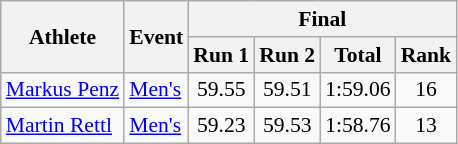<table class="wikitable" style="font-size:90%">
<tr>
<th rowspan="2">Athlete</th>
<th rowspan="2">Event</th>
<th colspan="4">Final</th>
</tr>
<tr>
<th>Run 1</th>
<th>Run 2</th>
<th>Total</th>
<th>Rank</th>
</tr>
<tr>
<td><a href='#'>Markus Penz</a></td>
<td><a href='#'>Men's</a></td>
<td align="center">59.55</td>
<td align="center">59.51</td>
<td align="center">1:59.06</td>
<td align="center">16</td>
</tr>
<tr>
<td><a href='#'>Martin Rettl</a></td>
<td><a href='#'>Men's</a></td>
<td align="center">59.23</td>
<td align="center">59.53</td>
<td align="center">1:58.76</td>
<td align="center">13</td>
</tr>
</table>
